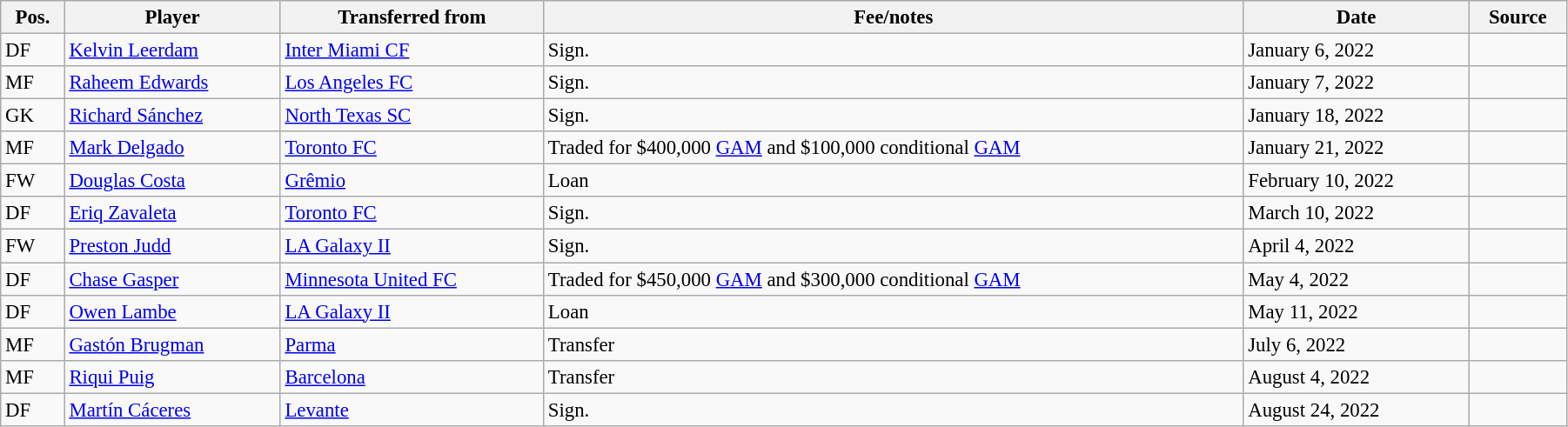<table class="wikitable sortable" style="width:95%; text-align:center; font-size:95%; text-align:left;">
<tr>
<th>Pos.</th>
<th>Player</th>
<th>Transferred from</th>
<th>Fee/notes</th>
<th>Date</th>
<th>Source</th>
</tr>
<tr>
<td>DF</td>
<td> <a href='#'>Kelvin Leerdam</a></td>
<td> <a href='#'>Inter Miami CF</a></td>
<td>Sign.</td>
<td>January 6, 2022</td>
<td align=center></td>
</tr>
<tr>
<td>MF</td>
<td> <a href='#'>Raheem Edwards</a></td>
<td> <a href='#'>Los Angeles FC</a></td>
<td>Sign.</td>
<td>January 7, 2022</td>
<td align=center></td>
</tr>
<tr>
<td>GK</td>
<td> <a href='#'>Richard Sánchez</a></td>
<td> <a href='#'>North Texas SC</a></td>
<td>Sign.</td>
<td>January 18, 2022</td>
<td align=center></td>
</tr>
<tr>
<td>MF</td>
<td> <a href='#'>Mark Delgado</a></td>
<td> <a href='#'>Toronto FC</a></td>
<td>Traded for $400,000 <a href='#'>GAM</a> and $100,000 conditional <a href='#'>GAM</a></td>
<td>January 21, 2022</td>
<td align=center></td>
</tr>
<tr>
<td>FW</td>
<td> <a href='#'>Douglas Costa</a></td>
<td> <a href='#'>Grêmio</a></td>
<td>Loan</td>
<td>February 10, 2022</td>
<td align=center></td>
</tr>
<tr>
<td>DF</td>
<td> <a href='#'>Eriq Zavaleta</a></td>
<td> <a href='#'>Toronto FC</a></td>
<td>Sign.</td>
<td>March 10, 2022</td>
<td align=center></td>
</tr>
<tr>
<td>FW</td>
<td> <a href='#'>Preston Judd</a></td>
<td> <a href='#'>LA Galaxy II</a></td>
<td>Sign.</td>
<td>April 4, 2022</td>
<td align=center></td>
</tr>
<tr>
<td>DF</td>
<td> <a href='#'>Chase Gasper</a></td>
<td> <a href='#'>Minnesota United FC</a></td>
<td>Traded for $450,000 <a href='#'>GAM</a> and $300,000 conditional <a href='#'>GAM</a></td>
<td>May 4, 2022</td>
<td align=center></td>
</tr>
<tr>
<td>DF</td>
<td> <a href='#'>Owen Lambe</a></td>
<td> <a href='#'>LA Galaxy II</a></td>
<td>Loan</td>
<td>May 11, 2022</td>
<td align=center></td>
</tr>
<tr>
<td>MF</td>
<td> <a href='#'>Gastón Brugman</a></td>
<td> <a href='#'>Parma</a></td>
<td>Transfer</td>
<td>July 6, 2022</td>
<td align=center></td>
</tr>
<tr>
<td>MF</td>
<td> <a href='#'>Riqui Puig</a></td>
<td> <a href='#'>Barcelona</a></td>
<td>Transfer</td>
<td>August 4, 2022</td>
<td align=center></td>
</tr>
<tr>
<td>DF</td>
<td> <a href='#'>Martín Cáceres</a></td>
<td> <a href='#'>Levante</a></td>
<td>Sign.</td>
<td>August 24, 2022</td>
<td align=center></td>
</tr>
</table>
